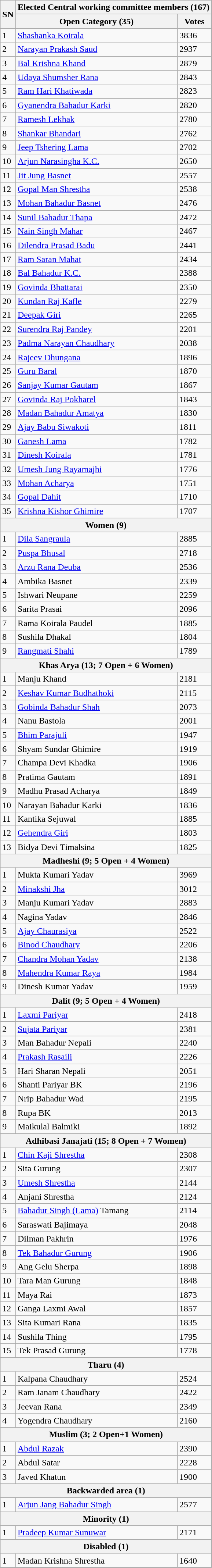<table class="wikitable sortable">
<tr>
<th rowspan="2">SN</th>
<th colspan="2">Elected Central working committee members (167)</th>
</tr>
<tr>
<th>Open Category (35)</th>
<th>Votes</th>
</tr>
<tr>
<td>1</td>
<td><a href='#'>Shashanka Koirala</a></td>
<td>3836</td>
</tr>
<tr>
<td>2</td>
<td><a href='#'>Narayan Prakash Saud</a></td>
<td>2937</td>
</tr>
<tr>
<td>3</td>
<td><a href='#'>Bal Krishna Khand</a></td>
<td>2879</td>
</tr>
<tr>
<td>4</td>
<td><a href='#'>Udaya Shumsher Rana</a></td>
<td>2843</td>
</tr>
<tr>
<td>5</td>
<td><a href='#'>Ram Hari Khatiwada</a></td>
<td>2823</td>
</tr>
<tr>
<td>6</td>
<td><a href='#'>Gyanendra Bahadur Karki</a></td>
<td>2820</td>
</tr>
<tr>
<td>7</td>
<td><a href='#'>Ramesh Lekhak</a></td>
<td>2780</td>
</tr>
<tr>
<td>8</td>
<td><a href='#'>Shankar Bhandari</a></td>
<td>2762</td>
</tr>
<tr>
<td>9</td>
<td><a href='#'>Jeep Tshering Lama</a></td>
<td>2702</td>
</tr>
<tr>
<td>10</td>
<td><a href='#'>Arjun Narasingha K.C.</a></td>
<td>2650</td>
</tr>
<tr>
<td>11</td>
<td><a href='#'>Jit Jung Basnet</a></td>
<td>2557</td>
</tr>
<tr>
<td>12</td>
<td><a href='#'>Gopal Man Shrestha</a></td>
<td>2538</td>
</tr>
<tr>
<td>13</td>
<td><a href='#'>Mohan Bahadur Basnet</a></td>
<td>2476</td>
</tr>
<tr>
<td>14</td>
<td><a href='#'>Sunil Bahadur Thapa</a></td>
<td>2472</td>
</tr>
<tr>
<td>15</td>
<td><a href='#'>Nain Singh Mahar</a></td>
<td>2467</td>
</tr>
<tr>
<td>16</td>
<td><a href='#'>Dilendra Prasad Badu</a></td>
<td>2441</td>
</tr>
<tr>
<td>17</td>
<td><a href='#'>Ram Saran Mahat</a></td>
<td>2434</td>
</tr>
<tr>
<td>18</td>
<td><a href='#'>Bal Bahadur K.C.</a></td>
<td>2388</td>
</tr>
<tr>
<td>19</td>
<td><a href='#'>Govinda Bhattarai</a></td>
<td>2350</td>
</tr>
<tr>
<td>20</td>
<td><a href='#'>Kundan Raj Kafle</a></td>
<td>2279</td>
</tr>
<tr>
<td>21</td>
<td><a href='#'>Deepak Giri</a></td>
<td>2265</td>
</tr>
<tr>
<td>22</td>
<td><a href='#'>Surendra Raj Pandey</a></td>
<td>2201</td>
</tr>
<tr>
<td>23</td>
<td><a href='#'>Padma Narayan Chaudhary</a></td>
<td>2038</td>
</tr>
<tr>
<td>24</td>
<td><a href='#'>Rajeev Dhungana</a></td>
<td>1896</td>
</tr>
<tr>
<td>25</td>
<td><a href='#'>Guru Baral</a></td>
<td>1870</td>
</tr>
<tr>
<td>26</td>
<td><a href='#'>Sanjay Kumar Gautam</a></td>
<td>1867</td>
</tr>
<tr>
<td>27</td>
<td><a href='#'>Govinda Raj Pokharel</a></td>
<td>1843</td>
</tr>
<tr>
<td>28</td>
<td><a href='#'>Madan Bahadur Amatya</a></td>
<td>1830</td>
</tr>
<tr>
<td>29</td>
<td><a href='#'>Ajay Babu Siwakoti</a></td>
<td>1811</td>
</tr>
<tr>
<td>30</td>
<td><a href='#'>Ganesh Lama</a></td>
<td>1782</td>
</tr>
<tr>
<td>31</td>
<td><a href='#'>Dinesh Koirala</a></td>
<td>1781</td>
</tr>
<tr>
<td>32</td>
<td><a href='#'>Umesh Jung Rayamajhi</a></td>
<td>1776</td>
</tr>
<tr>
<td>33</td>
<td><a href='#'>Mohan Acharya</a></td>
<td>1751</td>
</tr>
<tr>
<td>34</td>
<td><a href='#'>Gopal Dahit</a></td>
<td>1710</td>
</tr>
<tr>
<td>35</td>
<td><a href='#'>Krishna Kishor Ghimire</a></td>
<td>1707</td>
</tr>
<tr>
<th colspan="3">Women (9)</th>
</tr>
<tr>
<td>1</td>
<td><a href='#'>Dila Sangraula</a></td>
<td>2885</td>
</tr>
<tr>
<td>2</td>
<td><a href='#'>Puspa Bhusal</a></td>
<td>2718</td>
</tr>
<tr>
<td>3</td>
<td><a href='#'>Arzu Rana Deuba</a></td>
<td>2536</td>
</tr>
<tr>
<td>4</td>
<td>Ambika Basnet</td>
<td>2339</td>
</tr>
<tr>
<td>5</td>
<td>Ishwari Neupane</td>
<td>2259</td>
</tr>
<tr>
<td>6</td>
<td>Sarita Prasai</td>
<td>2096</td>
</tr>
<tr>
<td>7</td>
<td>Rama Koirala Paudel</td>
<td>1885</td>
</tr>
<tr>
<td>8</td>
<td>Sushila Dhakal</td>
<td>1804</td>
</tr>
<tr>
<td>9</td>
<td><a href='#'>Rangmati Shahi</a></td>
<td>1789</td>
</tr>
<tr>
<th colspan="3">Khas Arya (13; 7 Open + 6 Women)</th>
</tr>
<tr>
<td>1</td>
<td>Manju Khand</td>
<td>2181</td>
</tr>
<tr>
<td>2</td>
<td><a href='#'>Keshav Kumar Budhathoki</a></td>
<td>2115</td>
</tr>
<tr>
<td>3</td>
<td><a href='#'>Gobinda Bahadur Shah</a></td>
<td>2073</td>
</tr>
<tr>
<td>4</td>
<td>Nanu Bastola</td>
<td>2001</td>
</tr>
<tr>
<td>5</td>
<td><a href='#'>Bhim Parajuli</a></td>
<td>1947</td>
</tr>
<tr>
<td>6</td>
<td>Shyam Sundar Ghimire</td>
<td>1919</td>
</tr>
<tr>
<td>7</td>
<td>Champa Devi Khadka</td>
<td>1906</td>
</tr>
<tr>
<td>8</td>
<td>Pratima Gautam</td>
<td>1891</td>
</tr>
<tr>
<td>9</td>
<td>Madhu Prasad Acharya</td>
<td>1849</td>
</tr>
<tr>
<td>10</td>
<td>Narayan Bahadur Karki</td>
<td>1836</td>
</tr>
<tr>
<td>11</td>
<td>Kantika Sejuwal</td>
<td>1885</td>
</tr>
<tr>
<td>12</td>
<td><a href='#'>Gehendra Giri</a></td>
<td>1803</td>
</tr>
<tr>
<td>13</td>
<td>Bidya Devi Timalsina</td>
<td>1825</td>
</tr>
<tr>
<th colspan="3">Madheshi (9; 5 Open + 4 Women)</th>
</tr>
<tr>
<td>1</td>
<td>Mukta Kumari Yadav</td>
<td>3969</td>
</tr>
<tr>
<td>2</td>
<td><a href='#'>Minakshi Jha</a></td>
<td>3012</td>
</tr>
<tr>
<td>3</td>
<td>Manju Kumari Yadav</td>
<td>2883</td>
</tr>
<tr>
<td>4</td>
<td>Nagina Yadav</td>
<td>2846</td>
</tr>
<tr>
<td>5</td>
<td><a href='#'>Ajay Chaurasiya</a></td>
<td>2522</td>
</tr>
<tr>
<td>6</td>
<td><a href='#'>Binod Chaudhary</a></td>
<td>2206</td>
</tr>
<tr>
<td>7</td>
<td><a href='#'>Chandra Mohan Yadav</a></td>
<td>2138</td>
</tr>
<tr>
<td>8</td>
<td><a href='#'>Mahendra Kumar Raya</a></td>
<td>1984</td>
</tr>
<tr>
<td>9</td>
<td>Dinesh Kumar Yadav</td>
<td>1959</td>
</tr>
<tr>
<th colspan="3">Dalit (9; 5 Open + 4 Women)</th>
</tr>
<tr>
<td>1</td>
<td><a href='#'>Laxmi Pariyar</a></td>
<td>2418</td>
</tr>
<tr>
<td>2</td>
<td><a href='#'>Sujata Pariyar</a></td>
<td>2381</td>
</tr>
<tr>
<td>3</td>
<td>Man Bahadur Nepali</td>
<td>2240</td>
</tr>
<tr>
<td>4</td>
<td><a href='#'>Prakash Rasaili</a></td>
<td>2226</td>
</tr>
<tr>
<td>5</td>
<td>Hari Sharan Nepali</td>
<td>2051</td>
</tr>
<tr>
<td>6</td>
<td>Shanti Pariyar BK</td>
<td>2196</td>
</tr>
<tr>
<td>7</td>
<td>Nrip Bahadur Wad</td>
<td>2195</td>
</tr>
<tr>
<td>8</td>
<td>Rupa BK</td>
<td>2013</td>
</tr>
<tr>
<td>9</td>
<td>Maikulal Balmiki</td>
<td>1892</td>
</tr>
<tr>
<th colspan="3">Adhibasi Janajati (15; 8 Open + 7 Women)</th>
</tr>
<tr>
<td>1</td>
<td><a href='#'>Chin Kaji Shrestha</a></td>
<td>2308</td>
</tr>
<tr>
<td>2</td>
<td>Sita Gurung</td>
<td>2307</td>
</tr>
<tr>
<td>3</td>
<td><a href='#'>Umesh Shrestha</a></td>
<td>2144</td>
</tr>
<tr>
<td>4</td>
<td>Anjani Shrestha</td>
<td>2124</td>
</tr>
<tr>
<td>5</td>
<td><a href='#'>Bahadur Singh (Lama)</a> Tamang</td>
<td>2114</td>
</tr>
<tr>
<td>6</td>
<td>Saraswati Bajimaya</td>
<td>2048</td>
</tr>
<tr>
<td>7</td>
<td>Dilman Pakhrin</td>
<td>1976</td>
</tr>
<tr>
<td>8</td>
<td><a href='#'>Tek Bahadur Gurung</a></td>
<td>1906</td>
</tr>
<tr>
<td>9</td>
<td>Ang Gelu Sherpa</td>
<td>1898</td>
</tr>
<tr>
<td>10</td>
<td>Tara Man Gurung</td>
<td>1848</td>
</tr>
<tr>
<td>11</td>
<td>Maya Rai</td>
<td>1873</td>
</tr>
<tr>
<td>12</td>
<td>Ganga Laxmi Awal</td>
<td>1857</td>
</tr>
<tr>
<td>13</td>
<td>Sita Kumari Rana</td>
<td>1835</td>
</tr>
<tr>
<td>14</td>
<td>Sushila Thing</td>
<td>1795</td>
</tr>
<tr>
<td>15</td>
<td>Tek Prasad Gurung</td>
<td>1778</td>
</tr>
<tr>
<th colspan="3">Tharu (4)</th>
</tr>
<tr>
<td>1</td>
<td>Kalpana Chaudhary</td>
<td>2524</td>
</tr>
<tr>
<td>2</td>
<td>Ram Janam Chaudhary</td>
<td>2422</td>
</tr>
<tr>
<td>3</td>
<td>Jeevan Rana</td>
<td>2349</td>
</tr>
<tr>
<td>4</td>
<td>Yogendra Chaudhary</td>
<td>2160</td>
</tr>
<tr>
<th colspan="3">Muslim (3; 2 Open+1 Women)</th>
</tr>
<tr>
<td>1</td>
<td><a href='#'>Abdul Razak</a></td>
<td>2390</td>
</tr>
<tr>
<td>2</td>
<td>Abdul Satar</td>
<td>2228</td>
</tr>
<tr>
<td>3</td>
<td>Javed Khatun</td>
<td>1900</td>
</tr>
<tr>
<th colspan="3">Backwarded area (1)</th>
</tr>
<tr>
<td>1</td>
<td><a href='#'>Arjun Jang Bahadur Singh</a></td>
<td>2577</td>
</tr>
<tr>
<th colspan="3">Minority (1)</th>
</tr>
<tr>
<td>1</td>
<td><a href='#'>Pradeep Kumar Sunuwar</a></td>
<td>2171</td>
</tr>
<tr>
<th colspan="3">Disabled (1)</th>
</tr>
<tr>
<td>1</td>
<td>Madan Krishna Shrestha</td>
<td>1640</td>
</tr>
</table>
